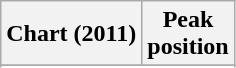<table class="wikitable sortable">
<tr>
<th scope="col">Chart (2011)</th>
<th scope="col">Peak<br>position</th>
</tr>
<tr>
</tr>
<tr>
</tr>
<tr>
</tr>
<tr>
</tr>
<tr>
</tr>
</table>
